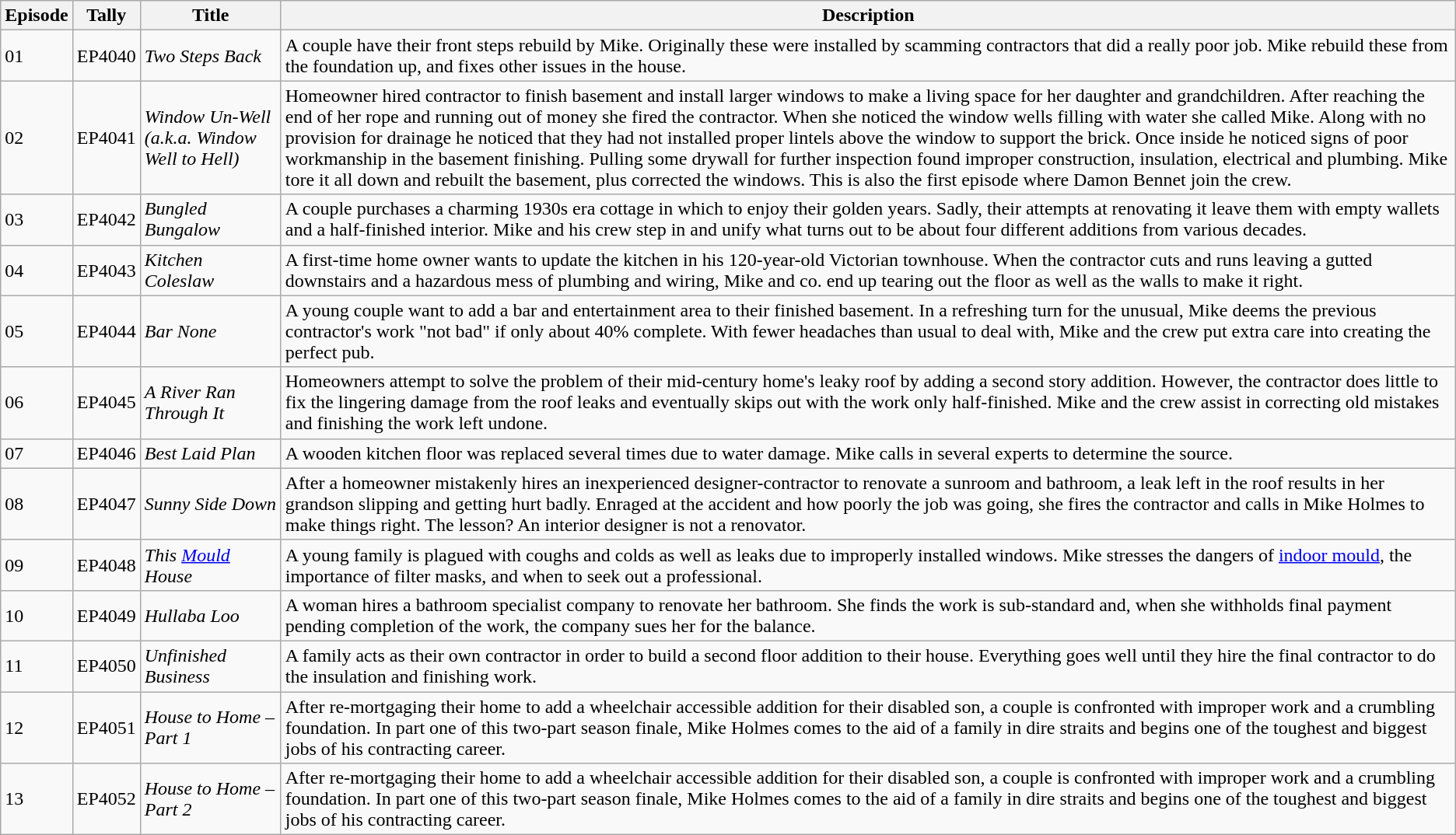<table class="wikitable">
<tr>
<th>Episode</th>
<th>Tally</th>
<th>Title</th>
<th>Description</th>
</tr>
<tr>
<td>01</td>
<td>EP4040</td>
<td><em>Two Steps Back</em></td>
<td>A couple have their front steps rebuild by Mike. Originally these were installed by scamming contractors that did a really poor job. Mike rebuild these from the foundation up, and fixes other issues in the house.</td>
</tr>
<tr>
<td>02</td>
<td>EP4041</td>
<td><em>Window Un-Well (a.k.a. Window Well to Hell)</em></td>
<td>Homeowner hired contractor to finish basement and install larger windows to make a living space for her daughter and grandchildren. After reaching the end of her rope and running out of money she fired the contractor. When she noticed the window wells filling with water she called Mike. Along with no provision for drainage he noticed that they had not installed proper lintels above the window to support the brick. Once inside he noticed signs of poor workmanship in the basement finishing. Pulling some drywall for further inspection found improper construction, insulation, electrical and plumbing. Mike tore it all down and rebuilt the basement, plus corrected the windows. This is also the first episode where Damon Bennet join the crew.</td>
</tr>
<tr>
<td>03</td>
<td>EP4042</td>
<td><em>Bungled Bungalow</em></td>
<td>A couple purchases a charming 1930s era cottage in which to enjoy their golden years. Sadly, their attempts at renovating it leave them with empty wallets and a half-finished interior. Mike and his crew step in and unify what turns out to be about four different additions from various decades.</td>
</tr>
<tr>
<td>04</td>
<td>EP4043</td>
<td><em>Kitchen Coleslaw</em></td>
<td>A first-time home owner wants to update the kitchen in his 120-year-old Victorian townhouse. When the contractor cuts and runs leaving a gutted downstairs and a hazardous mess of plumbing and wiring, Mike and co. end up tearing out the floor as well as the walls to make it right.</td>
</tr>
<tr>
<td>05</td>
<td>EP4044</td>
<td><em>Bar None</em></td>
<td>A young couple want to add a bar and entertainment area to their finished basement. In a refreshing turn for the unusual, Mike deems the previous contractor's work "not bad" if only about 40% complete. With fewer headaches than usual to deal with, Mike and the crew put extra care into creating the perfect pub.</td>
</tr>
<tr>
<td>06</td>
<td>EP4045</td>
<td><em>A River Ran Through It</em></td>
<td>Homeowners attempt to solve the problem of their mid-century home's leaky roof by adding a second story addition. However, the contractor does little to fix the lingering damage from the roof leaks and eventually skips out with the work only half-finished. Mike and the crew assist in correcting old mistakes and finishing the work left undone.</td>
</tr>
<tr>
<td>07</td>
<td>EP4046</td>
<td><em>Best Laid Plan</em></td>
<td>A wooden kitchen floor was replaced several times due to water damage. Mike calls in several experts to determine the source.</td>
</tr>
<tr>
<td>08</td>
<td>EP4047</td>
<td><em>Sunny Side Down</em></td>
<td>After a homeowner mistakenly hires an inexperienced designer-contractor to renovate a sunroom and bathroom, a leak left in the roof results in her grandson slipping and getting hurt badly. Enraged at the accident and how poorly the job was going, she fires the contractor and calls in Mike Holmes to make things right. The lesson? An interior designer is not a renovator.</td>
</tr>
<tr>
<td>09</td>
<td>EP4048</td>
<td><em>This <a href='#'>Mould</a> House</em></td>
<td>A young family is plagued with coughs and colds as well as leaks due to improperly installed windows. Mike stresses the dangers of <a href='#'>indoor mould</a>, the importance of filter masks, and when to seek out a professional.</td>
</tr>
<tr>
<td>10</td>
<td>EP4049</td>
<td><em>Hullaba Loo</em></td>
<td>A woman hires a bathroom specialist company to renovate her bathroom. She finds the work is sub-standard and, when she withholds final payment pending completion of the work, the company sues her for the balance.</td>
</tr>
<tr>
<td>11</td>
<td>EP4050</td>
<td><em>Unfinished Business</em></td>
<td>A family acts as their own contractor in order to build a second floor addition to their house. Everything goes well until they hire the final contractor to do the insulation and finishing work.</td>
</tr>
<tr>
<td>12</td>
<td>EP4051</td>
<td><em>House to Home – Part 1</em></td>
<td>After re-mortgaging their home to add a wheelchair accessible addition for their disabled son, a couple is confronted with improper work and a crumbling foundation. In part one of this two-part season finale, Mike Holmes comes to the aid of a family in dire straits and begins one of the toughest and biggest jobs of his contracting career.</td>
</tr>
<tr>
<td>13</td>
<td>EP4052</td>
<td><em>House to Home – Part 2</em></td>
<td>After re-mortgaging their home to add a wheelchair accessible addition for their disabled son, a couple is confronted with improper work and a crumbling foundation. In part one of this two-part season finale, Mike Holmes comes to the aid of a family in dire straits and begins one of the toughest and biggest jobs of his contracting career.</td>
</tr>
</table>
